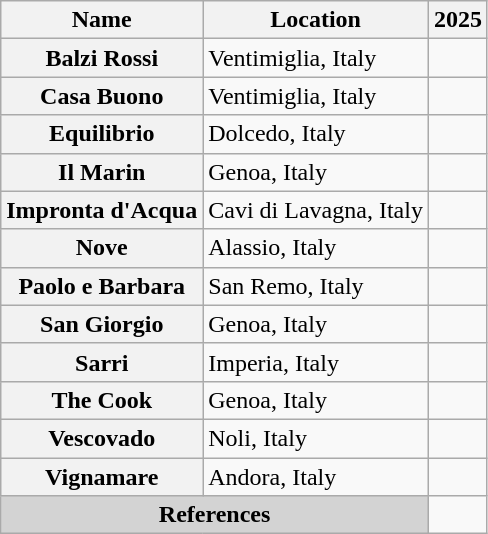<table class="wikitable sortable plainrowheaders" style="text-align:left;">
<tr>
<th scope="col">Name</th>
<th scope="col">Location</th>
<th scope="col">2025</th>
</tr>
<tr>
<th scope="row">Balzi Rossi</th>
<td>Ventimiglia, Italy</td>
<td></td>
</tr>
<tr>
<th scope="row">Casa Buono</th>
<td>Ventimiglia, Italy</td>
<td></td>
</tr>
<tr>
<th scope="row">Equilibrio</th>
<td>Dolcedo, Italy</td>
<td></td>
</tr>
<tr>
<th scope="row">Il Marin</th>
<td>Genoa, Italy</td>
<td></td>
</tr>
<tr>
<th scope="row">Impronta d'Acqua</th>
<td>Cavi di Lavagna, Italy</td>
<td></td>
</tr>
<tr>
<th scope="row">Nove</th>
<td>Alassio, Italy</td>
<td></td>
</tr>
<tr>
<th scope="row">Paolo e Barbara</th>
<td>San Remo, Italy</td>
<td></td>
</tr>
<tr>
<th scope="row">San Giorgio</th>
<td>Genoa, Italy</td>
<td></td>
</tr>
<tr>
<th scope="row">Sarri</th>
<td>Imperia, Italy</td>
<td></td>
</tr>
<tr>
<th scope="row">The Cook</th>
<td>Genoa, Italy</td>
<td></td>
</tr>
<tr>
<th scope="row">Vescovado</th>
<td>Noli, Italy</td>
<td></td>
</tr>
<tr>
<th scope="row">Vignamare</th>
<td>Andora, Italy</td>
<td></td>
</tr>
<tr>
<th colspan="2" style="text-align: center; background: lightgray;">References</th>
<td style="text-align: center;"></td>
</tr>
</table>
